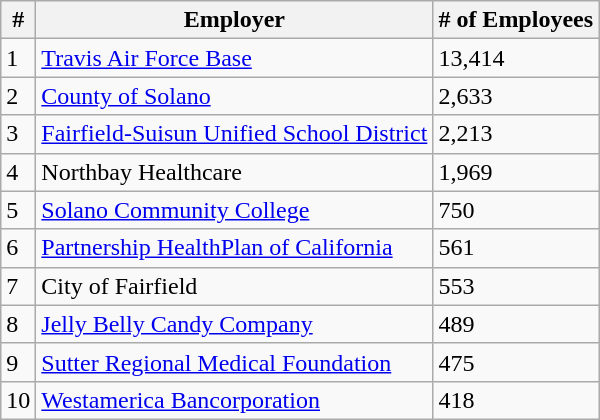<table class="wikitable">
<tr>
<th>#</th>
<th>Employer</th>
<th># of Employees</th>
</tr>
<tr>
<td>1</td>
<td><a href='#'>Travis Air Force Base</a></td>
<td>13,414</td>
</tr>
<tr>
<td>2</td>
<td><a href='#'>County of Solano</a></td>
<td>2,633</td>
</tr>
<tr>
<td>3</td>
<td><a href='#'>Fairfield-Suisun Unified School District</a></td>
<td>2,213</td>
</tr>
<tr>
<td>4</td>
<td>Northbay Healthcare</td>
<td>1,969</td>
</tr>
<tr>
<td>5</td>
<td><a href='#'>Solano Community College</a></td>
<td>750</td>
</tr>
<tr>
<td>6</td>
<td><a href='#'>Partnership HealthPlan of California</a></td>
<td>561</td>
</tr>
<tr>
<td>7</td>
<td>City of Fairfield</td>
<td>553</td>
</tr>
<tr>
<td>8</td>
<td><a href='#'>Jelly Belly Candy Company</a></td>
<td>489</td>
</tr>
<tr>
<td>9</td>
<td><a href='#'>Sutter Regional Medical Foundation</a></td>
<td>475</td>
</tr>
<tr>
<td>10</td>
<td><a href='#'>Westamerica Bancorporation</a></td>
<td>418</td>
</tr>
</table>
